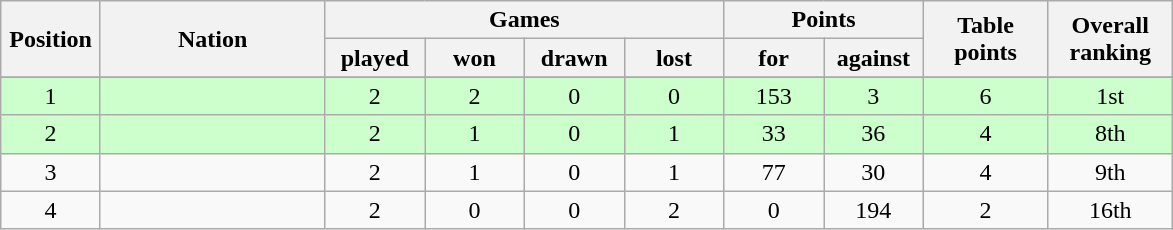<table class="wikitable" style="text-align: center;">
<tr>
<th rowspan="2" width="8%">Position</th>
<th rowspan="2" width="18%">Nation</th>
<th colspan="4" width="32%">Games</th>
<th colspan="2" width="16%">Points</th>
<th rowspan="2" width="10%">Table<br>points</th>
<th rowspan="2" width="10%">Overall<br>ranking</th>
</tr>
<tr>
<th width="8%">played</th>
<th width="8%">won</th>
<th width="8%">drawn</th>
<th width="8%">lost</th>
<th width="8%">for</th>
<th width="8%">against</th>
</tr>
<tr>
</tr>
<tr align="center" bgcolor="#ccffcc">
<td>1</td>
<td align="left"></td>
<td>2</td>
<td>2</td>
<td>0</td>
<td>0</td>
<td>153</td>
<td>3</td>
<td>6</td>
<td>1st</td>
</tr>
<tr bgcolor="#ccffcc">
<td>2</td>
<td align="left"></td>
<td>2</td>
<td>1</td>
<td>0</td>
<td>1</td>
<td>33</td>
<td>36</td>
<td>4</td>
<td>8th</td>
</tr>
<tr>
<td>3</td>
<td align="left"></td>
<td>2</td>
<td>1</td>
<td>0</td>
<td>1</td>
<td>77</td>
<td>30</td>
<td>4</td>
<td>9th</td>
</tr>
<tr>
<td>4</td>
<td align="left"></td>
<td>2</td>
<td>0</td>
<td>0</td>
<td>2</td>
<td>0</td>
<td>194</td>
<td>2</td>
<td>16th</td>
</tr>
</table>
